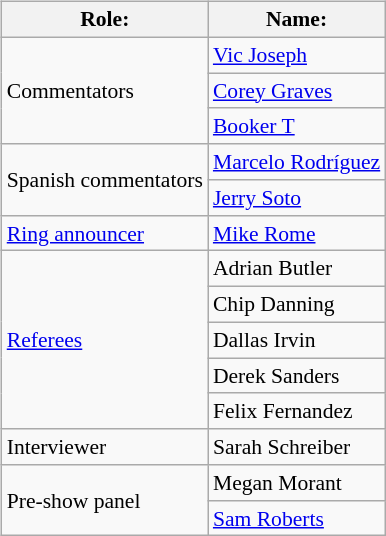<table class=wikitable style="font-size:90%; margin: 0.5em 0 0.5em 1em; float: right; clear: right;">
<tr>
<th>Role:</th>
<th>Name:</th>
</tr>
<tr>
<td rowspan="3">Commentators</td>
<td><a href='#'>Vic Joseph</a></td>
</tr>
<tr>
<td><a href='#'>Corey Graves</a></td>
</tr>
<tr>
<td><a href='#'>Booker T</a></td>
</tr>
<tr>
<td rowspan=2>Spanish commentators</td>
<td><a href='#'>Marcelo Rodríguez</a></td>
</tr>
<tr>
<td><a href='#'>Jerry Soto</a></td>
</tr>
<tr>
<td rowspan=1><a href='#'>Ring announcer</a></td>
<td><a href='#'>Mike Rome</a></td>
</tr>
<tr>
<td rowspan=5><a href='#'>Referees</a></td>
<td>Adrian Butler</td>
</tr>
<tr>
<td>Chip Danning</td>
</tr>
<tr>
<td>Dallas Irvin</td>
</tr>
<tr>
<td>Derek Sanders</td>
</tr>
<tr>
<td>Felix Fernandez</td>
</tr>
<tr>
<td rowspan=1>Interviewer</td>
<td>Sarah Schreiber</td>
</tr>
<tr>
<td rowspan=2>Pre-show panel</td>
<td>Megan Morant</td>
</tr>
<tr>
<td><a href='#'>Sam Roberts</a></td>
</tr>
</table>
